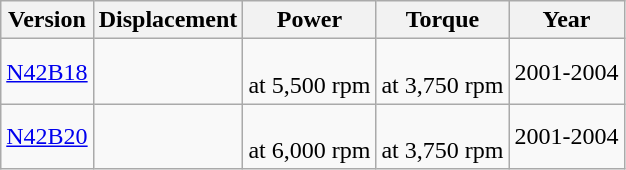<table class=wikitable>
<tr>
<th>Version</th>
<th>Displacement</th>
<th>Power</th>
<th>Torque</th>
<th>Year</th>
</tr>
<tr>
<td><a href='#'>N42B18</a></td>
<td></td>
<td> <br> at 5,500 rpm</td>
<td> <br> at 3,750 rpm</td>
<td>2001-2004</td>
</tr>
<tr>
<td><a href='#'>N42B20</a></td>
<td></td>
<td> <br> at 6,000 rpm</td>
<td> <br> at 3,750 rpm</td>
<td>2001-2004</td>
</tr>
</table>
